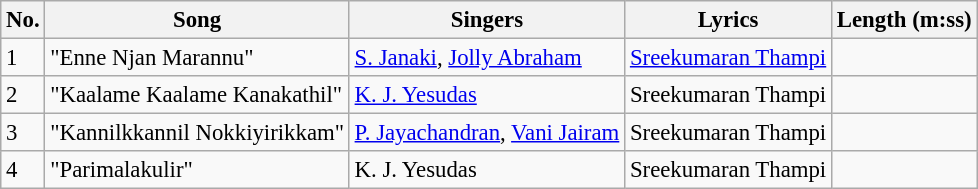<table class="wikitable" style="font-size:95%;">
<tr>
<th>No.</th>
<th>Song</th>
<th>Singers</th>
<th>Lyrics</th>
<th>Length (m:ss)</th>
</tr>
<tr>
<td>1</td>
<td>"Enne Njan Marannu"</td>
<td><a href='#'>S. Janaki</a>, <a href='#'>Jolly Abraham</a></td>
<td><a href='#'>Sreekumaran Thampi</a></td>
<td></td>
</tr>
<tr>
<td>2</td>
<td>"Kaalame Kaalame Kanakathil"</td>
<td><a href='#'>K. J. Yesudas</a></td>
<td>Sreekumaran Thampi</td>
<td></td>
</tr>
<tr>
<td>3</td>
<td>"Kannilkkannil Nokkiyirikkam"</td>
<td><a href='#'>P. Jayachandran</a>, <a href='#'>Vani Jairam</a></td>
<td>Sreekumaran Thampi</td>
<td></td>
</tr>
<tr>
<td>4</td>
<td>"Parimalakulir"</td>
<td>K. J. Yesudas</td>
<td>Sreekumaran Thampi</td>
<td></td>
</tr>
</table>
